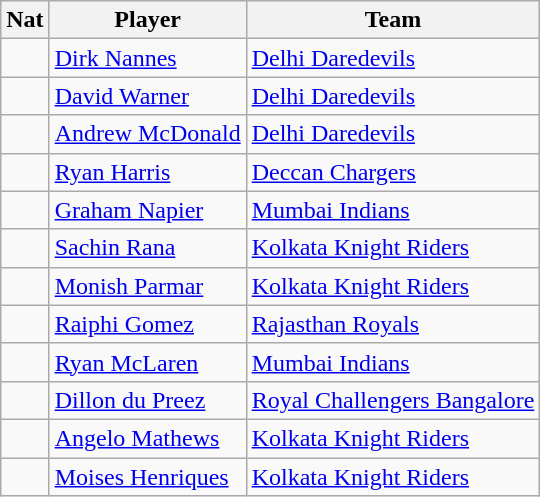<table class="wikitable">
<tr>
<th>Nat</th>
<th>Player</th>
<th>Team</th>
</tr>
<tr>
<td></td>
<td><a href='#'>Dirk Nannes</a></td>
<td><a href='#'>Delhi Daredevils</a></td>
</tr>
<tr>
<td></td>
<td><a href='#'>David Warner</a></td>
<td><a href='#'>Delhi Daredevils</a></td>
</tr>
<tr>
<td></td>
<td><a href='#'>Andrew McDonald</a></td>
<td><a href='#'>Delhi Daredevils</a></td>
</tr>
<tr>
<td></td>
<td><a href='#'>Ryan Harris</a></td>
<td><a href='#'>Deccan Chargers</a></td>
</tr>
<tr>
<td></td>
<td><a href='#'>Graham Napier</a></td>
<td><a href='#'>Mumbai Indians</a></td>
</tr>
<tr>
<td></td>
<td><a href='#'>Sachin Rana</a></td>
<td><a href='#'>Kolkata Knight Riders</a></td>
</tr>
<tr>
<td></td>
<td><a href='#'>Monish Parmar</a></td>
<td><a href='#'>Kolkata Knight Riders</a></td>
</tr>
<tr>
<td></td>
<td><a href='#'>Raiphi Gomez</a></td>
<td><a href='#'>Rajasthan Royals</a></td>
</tr>
<tr>
<td></td>
<td><a href='#'>Ryan McLaren</a></td>
<td><a href='#'>Mumbai Indians</a></td>
</tr>
<tr>
<td></td>
<td><a href='#'>Dillon du Preez</a></td>
<td><a href='#'>Royal Challengers Bangalore</a></td>
</tr>
<tr>
<td></td>
<td><a href='#'>Angelo Mathews</a></td>
<td><a href='#'>Kolkata Knight Riders</a></td>
</tr>
<tr>
<td></td>
<td><a href='#'>Moises Henriques</a></td>
<td><a href='#'>Kolkata Knight Riders</a></td>
</tr>
</table>
